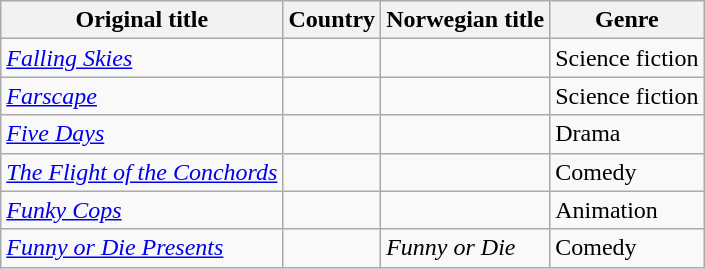<table class="wikitable">
<tr>
<th>Original title</th>
<th>Country</th>
<th>Norwegian title</th>
<th>Genre</th>
</tr>
<tr>
<td><em><a href='#'>Falling Skies</a></em></td>
<td></td>
<td></td>
<td>Science fiction</td>
</tr>
<tr>
<td><em><a href='#'>Farscape</a></em></td>
<td></td>
<td></td>
<td>Science fiction</td>
</tr>
<tr>
<td><em><a href='#'>Five Days</a></em></td>
<td></td>
<td></td>
<td>Drama</td>
</tr>
<tr>
<td><em><a href='#'>The Flight of the Conchords</a></em></td>
<td></td>
<td></td>
<td>Comedy</td>
</tr>
<tr>
<td><em><a href='#'>Funky Cops</a></em></td>
<td></td>
<td></td>
<td>Animation</td>
</tr>
<tr>
<td><em><a href='#'>Funny or Die Presents</a></em></td>
<td></td>
<td><em>Funny or Die</em></td>
<td>Comedy</td>
</tr>
</table>
